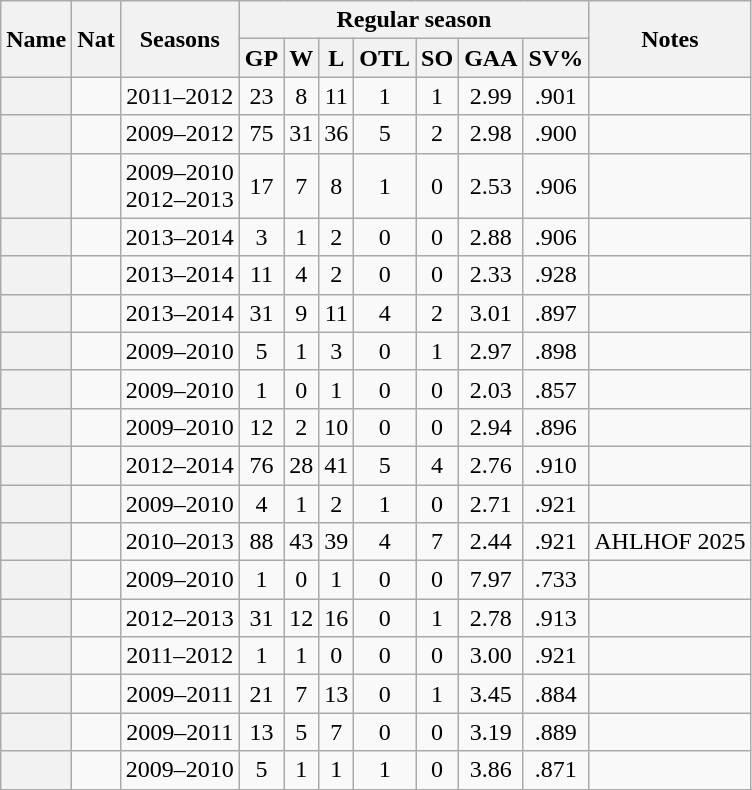<table class="wikitable sortable plainrowheaders" style="text-align:center;">
<tr>
<th scope="col" rowspan="2">Name</th>
<th scope="col" rowspan="2">Nat</th>
<th scope="col" rowspan="2">Seasons</th>
<th scope=colgroup colspan="7">Regular season</th>
<th scope="col" class="unsortable" rowspan="2">Notes</th>
</tr>
<tr>
<th scope="col" data-sort-type="number">GP</th>
<th scope="col" data-sort-type="number">W</th>
<th scope="col" data-sort-type="number">L</th>
<th scope="col" data-sort-type="number">OTL</th>
<th scope="col" data-sort-type="number">SO</th>
<th scope="col" data-sort-type="number">GAA</th>
<th scope="col" data-sort-type="number">SV%</th>
</tr>
<tr>
<th scope="row"></th>
<td></td>
<td>2011–2012</td>
<td>23</td>
<td>8</td>
<td>11</td>
<td>1</td>
<td>1</td>
<td>2.99</td>
<td>.901</td>
<td></td>
</tr>
<tr>
<th scope="row"></th>
<td></td>
<td>2009–2012</td>
<td>75</td>
<td>31</td>
<td>36</td>
<td>5</td>
<td>2</td>
<td>2.98</td>
<td>.900</td>
<td></td>
</tr>
<tr>
<th scope="row"></th>
<td></td>
<td>2009–2010<br>2012–2013</td>
<td>17</td>
<td>7</td>
<td>8</td>
<td>1</td>
<td>0</td>
<td>2.53</td>
<td>.906</td>
<td></td>
</tr>
<tr>
<th scope="row"></th>
<td></td>
<td>2013–2014</td>
<td>3</td>
<td>1</td>
<td>2</td>
<td>0</td>
<td>0</td>
<td>2.88</td>
<td>.906</td>
<td></td>
</tr>
<tr>
<th scope="row"></th>
<td></td>
<td>2013–2014</td>
<td>11</td>
<td>4</td>
<td>2</td>
<td>0</td>
<td>0</td>
<td>2.33</td>
<td>.928</td>
<td></td>
</tr>
<tr>
<th scope="row"></th>
<td></td>
<td>2013–2014</td>
<td>31</td>
<td>9</td>
<td>11</td>
<td>4</td>
<td>2</td>
<td>3.01</td>
<td>.897</td>
<td></td>
</tr>
<tr>
<th scope="row"></th>
<td></td>
<td>2009–2010</td>
<td>5</td>
<td>1</td>
<td>3</td>
<td>0</td>
<td>1</td>
<td>2.97</td>
<td>.898</td>
<td></td>
</tr>
<tr>
<th scope="row"></th>
<td></td>
<td>2009–2010</td>
<td>1</td>
<td>0</td>
<td>1</td>
<td>0</td>
<td>0</td>
<td>2.03</td>
<td>.857</td>
<td></td>
</tr>
<tr>
<th scope="row"></th>
<td></td>
<td>2009–2010</td>
<td>12</td>
<td>2</td>
<td>10</td>
<td>0</td>
<td>0</td>
<td>2.94</td>
<td>.896</td>
<td></td>
</tr>
<tr>
<th scope="row"></th>
<td></td>
<td>2012–2014</td>
<td>76</td>
<td>28</td>
<td>41</td>
<td>5</td>
<td>4</td>
<td>2.76</td>
<td>.910</td>
<td></td>
</tr>
<tr>
<th scope="row"></th>
<td></td>
<td>2009–2010</td>
<td>4</td>
<td>1</td>
<td>2</td>
<td>1</td>
<td>0</td>
<td>2.71</td>
<td>.921</td>
<td></td>
</tr>
<tr>
<th scope="row"></th>
<td></td>
<td>2010–2013</td>
<td>88</td>
<td>43</td>
<td>39</td>
<td>4</td>
<td>7</td>
<td>2.44</td>
<td>.921</td>
<td align="left">AHLHOF 2025</td>
</tr>
<tr>
<th scope="row"></th>
<td></td>
<td>2009–2010</td>
<td>1</td>
<td>0</td>
<td>1</td>
<td>0</td>
<td>0</td>
<td>7.97</td>
<td>.733</td>
<td></td>
</tr>
<tr>
<th scope="row"></th>
<td></td>
<td>2012–2013</td>
<td>31</td>
<td>12</td>
<td>16</td>
<td>0</td>
<td>1</td>
<td>2.78</td>
<td>.913</td>
<td></td>
</tr>
<tr>
<th scope="row"></th>
<td></td>
<td>2011–2012</td>
<td>1</td>
<td>1</td>
<td>0</td>
<td>0</td>
<td>0</td>
<td>3.00</td>
<td>.921</td>
<td></td>
</tr>
<tr>
<th scope="row"></th>
<td></td>
<td>2009–2011</td>
<td>21</td>
<td>7</td>
<td>13</td>
<td>0</td>
<td>1</td>
<td>3.45</td>
<td>.884</td>
<td></td>
</tr>
<tr>
<th scope="row"></th>
<td></td>
<td>2009–2011</td>
<td>13</td>
<td>5</td>
<td>7</td>
<td>0</td>
<td>0</td>
<td>3.19</td>
<td>.889</td>
<td></td>
</tr>
<tr>
<th scope="row"></th>
<td></td>
<td>2009–2010</td>
<td>5</td>
<td>1</td>
<td>1</td>
<td>1</td>
<td>0</td>
<td>3.86</td>
<td>.871</td>
<td></td>
</tr>
</table>
